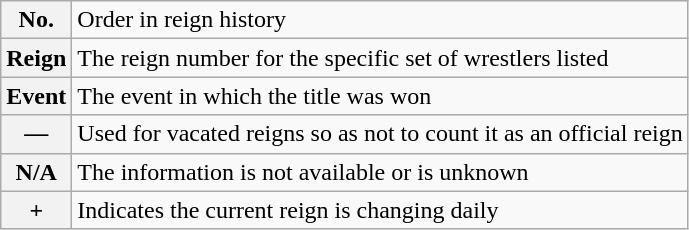<table class="wikitable">
<tr>
<th>No.</th>
<td>Order in reign history</td>
</tr>
<tr>
<th>Reign</th>
<td>The reign number for the specific set of wrestlers listed</td>
</tr>
<tr>
<th>Event</th>
<td>The event in which the title was won</td>
</tr>
<tr>
<th>—</th>
<td>Used for vacated reigns so as not to count it as an official reign</td>
</tr>
<tr>
<th>N/A</th>
<td>The information is not available or is unknown</td>
</tr>
<tr>
<th><strong>+</strong></th>
<td>Indicates the current reign is changing daily</td>
</tr>
</table>
